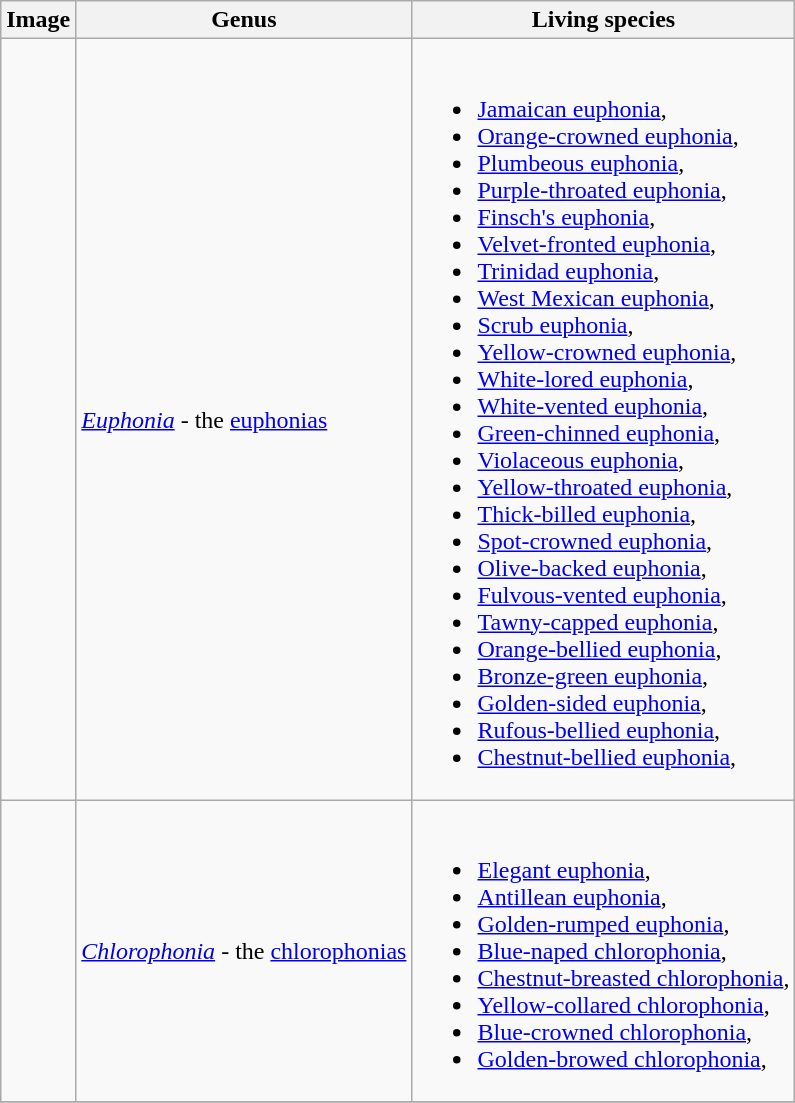<table class="wikitable">
<tr>
<th>Image</th>
<th>Genus</th>
<th>Living species</th>
</tr>
<tr>
<td></td>
<td><em><a href='#'>Euphonia</a></em>  -  the <a href='#'>euphonias</a></td>
<td><br><ul><li><a href='#'>Jamaican euphonia</a>,	<em></em></li><li><a href='#'>Orange-crowned euphonia</a>,	<em></em></li><li><a href='#'>Plumbeous euphonia</a>,	<em></em></li><li><a href='#'>Purple-throated euphonia</a>,	<em></em></li><li><a href='#'>Finsch's euphonia</a>,	<em></em></li><li><a href='#'>Velvet-fronted euphonia</a>,	<em></em></li><li><a href='#'>Trinidad euphonia</a>,	<em></em></li><li><a href='#'>West Mexican euphonia</a>,	<em></em></li><li><a href='#'>Scrub euphonia</a>,	<em></em></li><li><a href='#'>Yellow-crowned euphonia</a>,	<em></em></li><li><a href='#'>White-lored euphonia</a>,	<em></em></li><li><a href='#'>White-vented euphonia</a>,	<em></em></li><li><a href='#'>Green-chinned euphonia</a>,	<em></em></li><li><a href='#'>Violaceous euphonia</a>,	<em></em></li><li><a href='#'>Yellow-throated euphonia</a>,	<em></em></li><li><a href='#'>Thick-billed euphonia</a>,	<em></em></li><li><a href='#'>Spot-crowned euphonia</a>,	<em></em></li><li><a href='#'>Olive-backed euphonia</a>,	<em></em></li><li><a href='#'>Fulvous-vented euphonia</a>,	<em></em></li><li><a href='#'>Tawny-capped euphonia</a>,	<em></em></li><li><a href='#'>Orange-bellied euphonia</a>,	<em></em></li><li><a href='#'>Bronze-green euphonia</a>,	<em></em></li><li><a href='#'>Golden-sided euphonia</a>,	<em></em></li><li><a href='#'>Rufous-bellied euphonia</a>,	<em></em></li><li><a href='#'>Chestnut-bellied euphonia</a>,	<em></em></li></ul></td>
</tr>
<tr>
<td></td>
<td><em><a href='#'>Chlorophonia</a></em>  - the <a href='#'>chlorophonias</a></td>
<td><br><ul><li><a href='#'>Elegant euphonia</a>,	<em></em></li><li><a href='#'>Antillean euphonia</a>,	<em></em></li><li><a href='#'>Golden-rumped euphonia</a>,	<em></em></li><li><a href='#'>Blue-naped chlorophonia</a>,	<em></em></li><li><a href='#'>Chestnut-breasted chlorophonia</a>,	<em></em></li><li><a href='#'>Yellow-collared chlorophonia</a>,	<em></em></li><li><a href='#'>Blue-crowned chlorophonia</a>,	<em></em></li><li><a href='#'>Golden-browed chlorophonia</a>,	<em></em></li></ul></td>
</tr>
<tr>
</tr>
</table>
